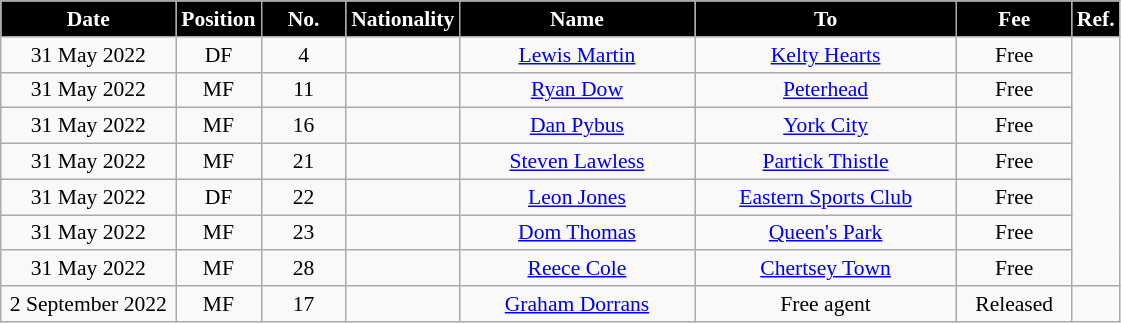<table class="wikitable"  style="text-align:center; font-size:90%; ">
<tr>
<th style="background:#000000; color:white; width:110px;">Date</th>
<th style="background:#000000; color:white; width:50px;">Position</th>
<th style="background:#000000; color:white; width:50px;">No.</th>
<th style="background:#000000; color:white; width:50px;">Nationality</th>
<th style="background:#000000; color:white; width:150px;">Name</th>
<th style="background:#000000; color:white; width:168px;">To</th>
<th style="background:#000000; color:white; width:70px;">Fee</th>
<th style="background:#000000; color:white; width:25px;">Ref.</th>
</tr>
<tr>
<td>31 May 2022</td>
<td>DF</td>
<td>4</td>
<td></td>
<td><a href='#'>Lewis Martin</a></td>
<td><a href='#'>Kelty Hearts</a></td>
<td>Free</td>
<td rowspan=7></td>
</tr>
<tr>
<td>31 May 2022</td>
<td>MF</td>
<td>11</td>
<td></td>
<td><a href='#'>Ryan Dow</a></td>
<td><a href='#'>Peterhead</a></td>
<td>Free</td>
</tr>
<tr>
<td>31 May 2022</td>
<td>MF</td>
<td>16</td>
<td></td>
<td><a href='#'>Dan Pybus</a></td>
<td><a href='#'>York City</a></td>
<td>Free</td>
</tr>
<tr>
<td>31 May 2022</td>
<td>MF</td>
<td>21</td>
<td></td>
<td><a href='#'>Steven Lawless</a></td>
<td><a href='#'>Partick Thistle</a></td>
<td>Free</td>
</tr>
<tr>
<td>31 May 2022</td>
<td>DF</td>
<td>22</td>
<td></td>
<td><a href='#'>Leon Jones</a></td>
<td><a href='#'>Eastern Sports Club</a></td>
<td>Free</td>
</tr>
<tr>
<td>31 May 2022</td>
<td>MF</td>
<td>23</td>
<td></td>
<td><a href='#'>Dom Thomas</a></td>
<td><a href='#'>Queen's Park</a></td>
<td>Free</td>
</tr>
<tr>
<td>31 May 2022</td>
<td>MF</td>
<td>28</td>
<td></td>
<td><a href='#'>Reece Cole</a></td>
<td><a href='#'>Chertsey Town</a></td>
<td>Free</td>
</tr>
<tr>
<td>2 September 2022</td>
<td>MF</td>
<td>17</td>
<td></td>
<td><a href='#'>Graham Dorrans</a></td>
<td>Free agent</td>
<td>Released</td>
<td></td>
</tr>
</table>
